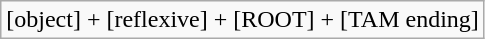<table class="wikitable">
<tr>
<td>[object] + [reflexive] + [ROOT] + [TAM ending]</td>
</tr>
</table>
